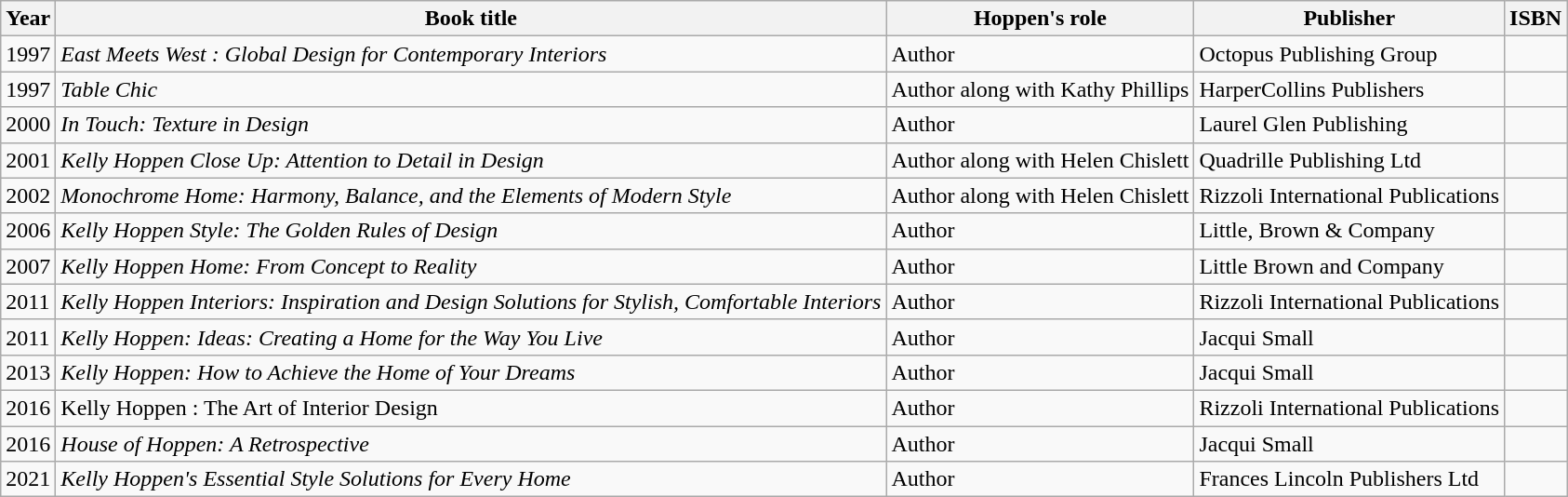<table class="wikitable">
<tr>
<th>Year</th>
<th>Book title</th>
<th>Hoppen's role</th>
<th>Publisher</th>
<th>ISBN</th>
</tr>
<tr>
<td>1997</td>
<td><em>East Meets West : Global Design for Contemporary Interiors</em> </td>
<td>Author</td>
<td>Octopus Publishing Group</td>
<td></td>
</tr>
<tr>
<td>1997</td>
<td><em>Table Chic </em></td>
<td>Author along with Kathy Phillips</td>
<td>HarperCollins Publishers</td>
<td></td>
</tr>
<tr>
<td>2000</td>
<td><em>In Touch: Texture in Design</em> </td>
<td>Author</td>
<td>Laurel Glen Publishing</td>
<td></td>
</tr>
<tr>
<td>2001</td>
<td><em>Kelly Hoppen Close Up: Attention to Detail in Design</em></td>
<td>Author along with Helen Chislett</td>
<td>Quadrille Publishing Ltd</td>
<td></td>
</tr>
<tr>
<td>2002</td>
<td><em>Monochrome Home: Harmony, Balance, and the Elements of Modern Style</em></td>
<td>Author along with Helen Chislett</td>
<td>Rizzoli International Publications</td>
<td></td>
</tr>
<tr>
<td>2006</td>
<td><em>Kelly Hoppen Style: The Golden Rules of Design</em></td>
<td>Author</td>
<td>Little, Brown & Company</td>
<td></td>
</tr>
<tr>
<td>2007</td>
<td><em>Kelly Hoppen Home: From Concept to Reality</em></td>
<td>Author</td>
<td>Little Brown and Company</td>
<td></td>
</tr>
<tr>
<td>2011</td>
<td><em>Kelly Hoppen Interiors: Inspiration and Design Solutions for Stylish, Comfortable Interiors</em></td>
<td>Author</td>
<td>Rizzoli International Publications</td>
<td></td>
</tr>
<tr>
<td>2011</td>
<td><em>Kelly Hoppen: Ideas: Creating a Home for the Way You Live</em></td>
<td>Author</td>
<td>Jacqui Small</td>
<td></td>
</tr>
<tr>
<td>2013</td>
<td><em>Kelly Hoppen: How to Achieve the Home of Your Dreams</em></td>
<td>Author</td>
<td>Jacqui Small</td>
<td></td>
</tr>
<tr>
<td>2016</td>
<td>Kelly Hoppen : The Art of Interior Design</td>
<td>Author</td>
<td>Rizzoli International Publications</td>
<td></td>
</tr>
<tr>
<td>2016</td>
<td><em>House of Hoppen: A Retrospective</em></td>
<td>Author</td>
<td>Jacqui Small</td>
<td></td>
</tr>
<tr>
<td>2021</td>
<td><em>Kelly Hoppen's Essential Style Solutions for Every Home</em></td>
<td>Author</td>
<td>Frances Lincoln Publishers Ltd</td>
<td></td>
</tr>
</table>
